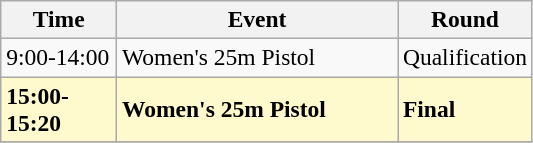<table class=wikitable style="font-size:98%;">
<tr>
<th width=70px>Time</th>
<th width=180px>Event</th>
<th width=70px>Round</th>
</tr>
<tr>
<td>9:00-14:00</td>
<td>Women's 25m Pistol</td>
<td>Qualification</td>
</tr>
<tr bgcolor=lemonchiffon>
<td><strong>15:00-15:20</strong></td>
<td><strong>Women's 25m Pistol</strong></td>
<td><strong>Final</strong></td>
</tr>
<tr>
</tr>
</table>
